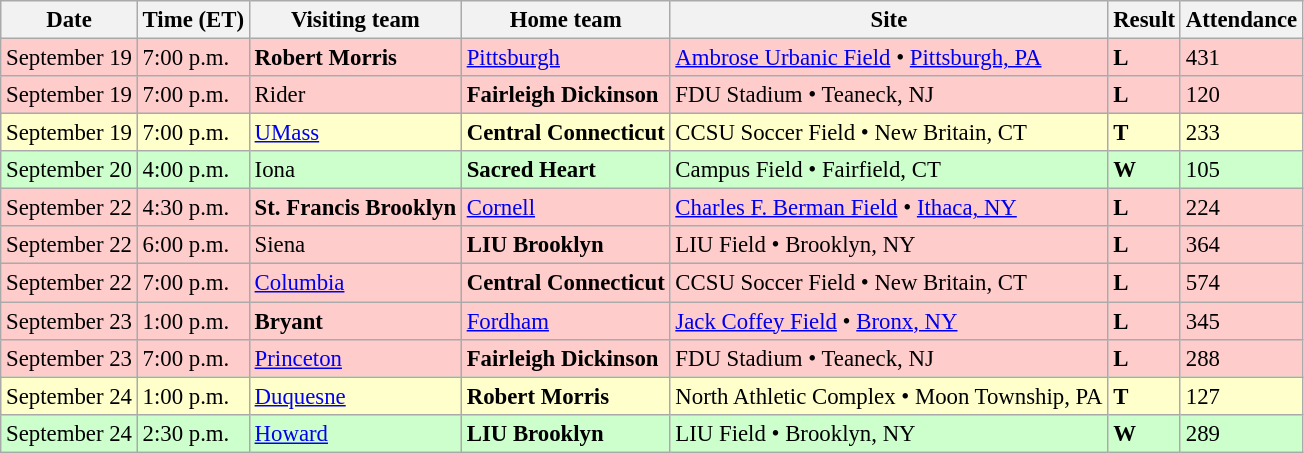<table class="wikitable" style="font-size:95%;">
<tr>
<th>Date</th>
<th>Time (ET)</th>
<th>Visiting team</th>
<th>Home team</th>
<th>Site</th>
<th>Result</th>
<th>Attendance</th>
</tr>
<tr style="background:#fcc;">
<td>September 19</td>
<td>7:00 p.m.</td>
<td><strong>Robert Morris</strong></td>
<td><a href='#'>Pittsburgh</a></td>
<td><a href='#'>Ambrose Urbanic Field</a> • <a href='#'>Pittsburgh, PA</a></td>
<td><strong>L</strong> </td>
<td>431</td>
</tr>
<tr style="background:#fcc;">
<td>September 19</td>
<td>7:00 p.m.</td>
<td>Rider</td>
<td><strong>Fairleigh Dickinson</strong></td>
<td>FDU Stadium • Teaneck, NJ</td>
<td><strong>L</strong> </td>
<td>120</td>
</tr>
<tr style="background:#ffc;">
<td>September 19</td>
<td>7:00 p.m.</td>
<td><a href='#'>UMass</a></td>
<td><strong>Central Connecticut</strong></td>
<td>CCSU Soccer Field • New Britain, CT</td>
<td><strong>T</strong> </td>
<td>233</td>
</tr>
<tr style="background:#cfc;">
<td>September 20</td>
<td>4:00 p.m.</td>
<td>Iona</td>
<td><strong>Sacred Heart</strong></td>
<td>Campus Field • Fairfield, CT</td>
<td><strong>W</strong> </td>
<td>105</td>
</tr>
<tr style="background:#fcc;">
<td>September 22</td>
<td>4:30 p.m.</td>
<td><strong>St. Francis Brooklyn</strong></td>
<td><a href='#'>Cornell</a></td>
<td><a href='#'>Charles F. Berman Field</a> • <a href='#'>Ithaca, NY</a></td>
<td><strong>L</strong> </td>
<td>224</td>
</tr>
<tr style="background:#fcc;">
<td>September 22</td>
<td>6:00 p.m.</td>
<td>Siena</td>
<td><strong>LIU Brooklyn</strong></td>
<td>LIU Field • Brooklyn, NY</td>
<td><strong>L</strong> </td>
<td>364</td>
</tr>
<tr style="background:#fcc;">
<td>September 22</td>
<td>7:00 p.m.</td>
<td><a href='#'>Columbia</a></td>
<td><strong>Central Connecticut</strong></td>
<td>CCSU Soccer Field • New Britain, CT</td>
<td><strong>L</strong> </td>
<td>574</td>
</tr>
<tr style="background:#fcc;">
<td>September 23</td>
<td>1:00 p.m.</td>
<td><strong>Bryant</strong></td>
<td><a href='#'>Fordham</a></td>
<td><a href='#'>Jack Coffey Field</a> • <a href='#'>Bronx, NY</a></td>
<td><strong>L</strong> </td>
<td>345</td>
</tr>
<tr style="background:#fcc;">
<td>September 23</td>
<td>7:00 p.m.</td>
<td><a href='#'>Princeton</a></td>
<td><strong>Fairleigh Dickinson</strong></td>
<td>FDU Stadium • Teaneck, NJ</td>
<td><strong>L</strong> </td>
<td>288</td>
</tr>
<tr style="background:#ffc;">
<td>September 24</td>
<td>1:00 p.m.</td>
<td><a href='#'>Duquesne</a></td>
<td><strong>Robert Morris</strong></td>
<td>North Athletic Complex • Moon Township, PA</td>
<td><strong>T</strong> </td>
<td>127</td>
</tr>
<tr style="background:#cfc;">
<td>September 24</td>
<td>2:30 p.m.</td>
<td><a href='#'>Howard</a></td>
<td><strong>LIU Brooklyn</strong></td>
<td>LIU Field • Brooklyn, NY</td>
<td><strong>W</strong> </td>
<td>289</td>
</tr>
</table>
